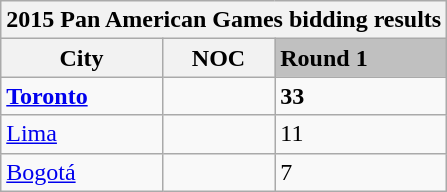<table class="wikitable">
<tr>
<th colspan="7">2015 Pan American Games bidding results</th>
</tr>
<tr>
<th>City</th>
<th>NOC</th>
<td bgcolor="silver"><strong>Round 1</strong></td>
</tr>
<tr>
<td><strong><a href='#'>Toronto</a></strong></td>
<td></td>
<td><strong>33</strong></td>
</tr>
<tr>
<td><a href='#'>Lima</a></td>
<td></td>
<td>11</td>
</tr>
<tr>
<td><a href='#'>Bogotá</a></td>
<td></td>
<td>7</td>
</tr>
</table>
